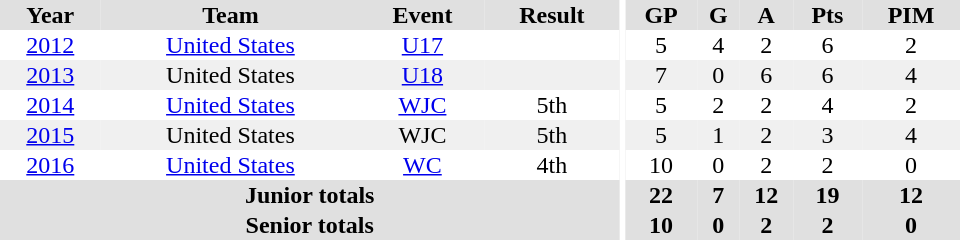<table border="0" cellpadding="1" cellspacing="0" ID="Table3" style="text-align:center; width:40em">
<tr ALIGN="center" bgcolor="#e0e0e0">
<th>Year</th>
<th>Team</th>
<th>Event</th>
<th>Result</th>
<th rowspan="99" bgcolor="#ffffff"></th>
<th>GP</th>
<th>G</th>
<th>A</th>
<th>Pts</th>
<th>PIM</th>
</tr>
<tr>
<td><a href='#'>2012</a></td>
<td><a href='#'>United States</a></td>
<td><a href='#'>U17</a></td>
<td></td>
<td>5</td>
<td>4</td>
<td>2</td>
<td>6</td>
<td>2</td>
</tr>
<tr bgcolor="#f0f0f0">
<td><a href='#'>2013</a></td>
<td>United States</td>
<td><a href='#'>U18</a></td>
<td></td>
<td>7</td>
<td>0</td>
<td>6</td>
<td>6</td>
<td>4</td>
</tr>
<tr>
<td><a href='#'>2014</a></td>
<td><a href='#'>United States</a></td>
<td><a href='#'>WJC</a></td>
<td>5th</td>
<td>5</td>
<td>2</td>
<td>2</td>
<td>4</td>
<td>2</td>
</tr>
<tr bgcolor="#f0f0f0">
<td><a href='#'>2015</a></td>
<td>United States</td>
<td>WJC</td>
<td>5th</td>
<td>5</td>
<td>1</td>
<td>2</td>
<td>3</td>
<td>4</td>
</tr>
<tr>
<td><a href='#'>2016</a></td>
<td><a href='#'>United States</a></td>
<td><a href='#'>WC</a></td>
<td>4th</td>
<td>10</td>
<td>0</td>
<td>2</td>
<td>2</td>
<td>0</td>
</tr>
<tr bgcolor="#e0e0e0">
<th colspan="4">Junior totals</th>
<th>22</th>
<th>7</th>
<th>12</th>
<th>19</th>
<th>12</th>
</tr>
<tr bgcolor="#e0e0e0">
<th colspan="4">Senior totals</th>
<th>10</th>
<th>0</th>
<th>2</th>
<th>2</th>
<th>0</th>
</tr>
</table>
